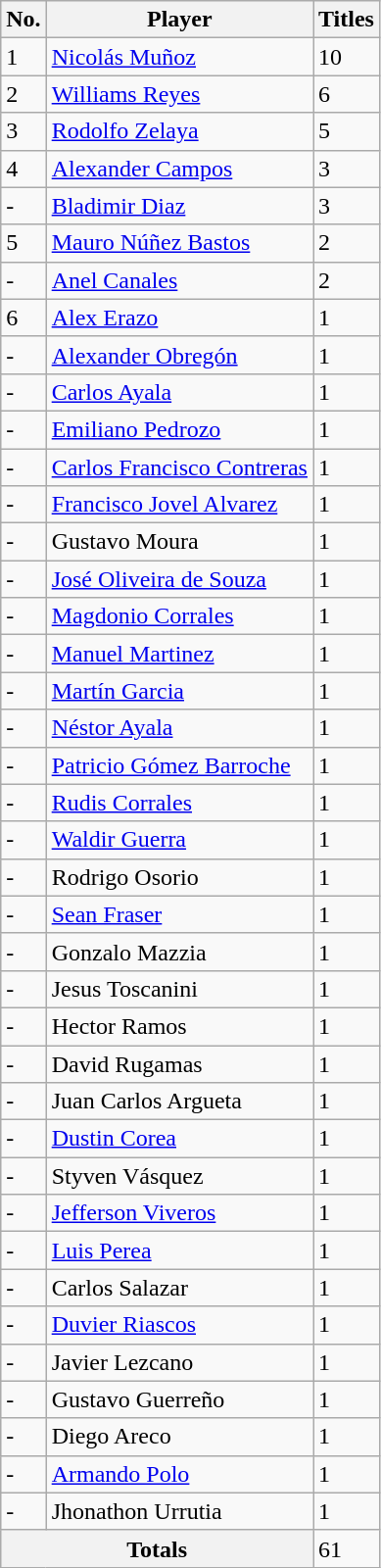<table class="wikitable">
<tr>
<th>No.</th>
<th>Player</th>
<th>Titles</th>
</tr>
<tr>
<td>1</td>
<td> <a href='#'>Nicolás Muñoz</a></td>
<td>10</td>
</tr>
<tr>
<td>2</td>
<td>  <a href='#'>Williams Reyes</a></td>
<td>6</td>
</tr>
<tr>
<td>3</td>
<td> <a href='#'>Rodolfo Zelaya</a></td>
<td>5</td>
</tr>
<tr>
<td>4</td>
<td> <a href='#'>Alexander Campos</a></td>
<td>3</td>
</tr>
<tr>
<td>-</td>
<td> <a href='#'>Bladimir Diaz</a></td>
<td>3</td>
</tr>
<tr>
<td>5</td>
<td> <a href='#'>Mauro Núñez Bastos</a></td>
<td>2</td>
</tr>
<tr>
<td>-</td>
<td> <a href='#'>Anel Canales</a></td>
<td>2</td>
</tr>
<tr>
<td>6</td>
<td> <a href='#'>Alex Erazo</a></td>
<td>1</td>
</tr>
<tr>
<td>-</td>
<td> <a href='#'>Alexander Obregón</a></td>
<td>1</td>
</tr>
<tr>
<td>-</td>
<td> <a href='#'>Carlos Ayala</a></td>
<td>1</td>
</tr>
<tr>
<td>-</td>
<td>  <a href='#'>Emiliano Pedrozo</a></td>
<td>1</td>
</tr>
<tr>
<td>-</td>
<td> <a href='#'>Carlos Francisco Contreras</a></td>
<td>1</td>
</tr>
<tr>
<td>-</td>
<td> <a href='#'>Francisco Jovel Alvarez</a></td>
<td>1</td>
</tr>
<tr>
<td>-</td>
<td> Gustavo Moura</td>
<td>1</td>
</tr>
<tr>
<td>-</td>
<td> <a href='#'>José Oliveira de Souza</a></td>
<td>1</td>
</tr>
<tr>
<td>-</td>
<td> <a href='#'>Magdonio Corrales</a></td>
<td>1</td>
</tr>
<tr>
<td>-</td>
<td> <a href='#'>Manuel Martinez</a></td>
<td>1</td>
</tr>
<tr>
<td>-</td>
<td> <a href='#'>Martín Garcia</a></td>
<td>1</td>
</tr>
<tr>
<td>-</td>
<td> <a href='#'>Néstor Ayala</a></td>
<td>1</td>
</tr>
<tr>
<td>-</td>
<td> <a href='#'>Patricio Gómez Barroche</a></td>
<td>1</td>
</tr>
<tr>
<td>-</td>
<td> <a href='#'>Rudis Corrales</a></td>
<td>1</td>
</tr>
<tr>
<td>-</td>
<td> <a href='#'>Waldir Guerra</a></td>
<td>1</td>
</tr>
<tr>
<td>-</td>
<td> Rodrigo Osorio</td>
<td>1</td>
</tr>
<tr>
<td>-</td>
<td> <a href='#'>Sean Fraser</a></td>
<td>1</td>
</tr>
<tr>
<td>-</td>
<td> Gonzalo Mazzia</td>
<td>1</td>
</tr>
<tr>
<td>-</td>
<td> Jesus Toscanini</td>
<td>1</td>
</tr>
<tr>
<td>-</td>
<td> Hector Ramos</td>
<td>1</td>
</tr>
<tr>
<td>-</td>
<td> David Rugamas</td>
<td>1</td>
</tr>
<tr>
<td>-</td>
<td> Juan Carlos Argueta</td>
<td>1</td>
</tr>
<tr>
<td>-</td>
<td> <a href='#'>Dustin Corea</a></td>
<td>1</td>
</tr>
<tr>
<td>-</td>
<td> Styven Vásquez</td>
<td>1</td>
</tr>
<tr>
<td>-</td>
<td> <a href='#'>Jefferson Viveros</a></td>
<td>1</td>
</tr>
<tr>
<td>-</td>
<td> <a href='#'>Luis Perea</a></td>
<td>1</td>
</tr>
<tr>
<td>-</td>
<td> Carlos Salazar</td>
<td>1</td>
</tr>
<tr>
<td>-</td>
<td> <a href='#'>Duvier Riascos</a></td>
<td>1</td>
</tr>
<tr>
<td>-</td>
<td> Javier Lezcano</td>
<td>1</td>
</tr>
<tr>
<td>-</td>
<td> Gustavo Guerreño</td>
<td>1</td>
</tr>
<tr>
<td>-</td>
<td> Diego Areco</td>
<td>1</td>
</tr>
<tr>
<td>-</td>
<td> <a href='#'>Armando Polo</a></td>
<td>1</td>
</tr>
<tr>
<td>-</td>
<td> Jhonathon Urrutia</td>
<td>1</td>
</tr>
<tr>
<th colspan="2">Totals</th>
<td>61</td>
</tr>
</table>
